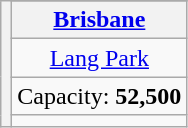<table class="wikitable" style="text-align:center">
<tr>
<th rowspan="8"></th>
</tr>
<tr>
<th><a href='#'>Brisbane</a></th>
</tr>
<tr>
<td><a href='#'>Lang Park</a></td>
</tr>
<tr>
<td>Capacity: <strong>52,500</strong></td>
</tr>
<tr>
<td></td>
</tr>
</table>
